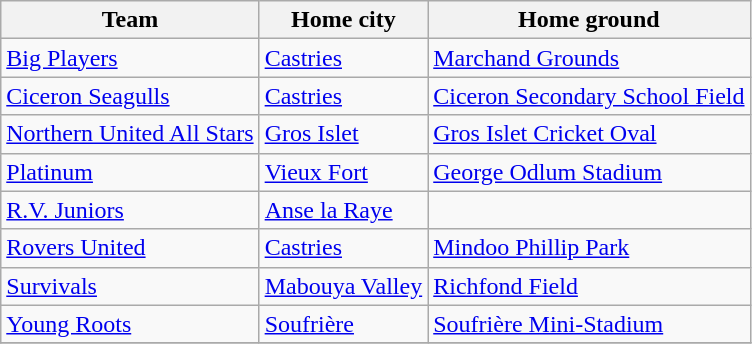<table class="wikitable sortable">
<tr>
<th>Team</th>
<th>Home city</th>
<th>Home ground</th>
</tr>
<tr>
<td><a href='#'>Big Players</a></td>
<td><a href='#'>Castries</a></td>
<td><a href='#'>Marchand Grounds</a></td>
</tr>
<tr>
<td><a href='#'>Ciceron Seagulls</a></td>
<td><a href='#'>Castries</a></td>
<td><a href='#'>Ciceron Secondary School Field</a></td>
</tr>
<tr>
<td><a href='#'>Northern United All Stars</a></td>
<td><a href='#'>Gros Islet</a></td>
<td><a href='#'>Gros Islet Cricket Oval</a></td>
</tr>
<tr>
<td><a href='#'>Platinum</a></td>
<td><a href='#'>Vieux Fort</a></td>
<td><a href='#'>George Odlum Stadium</a></td>
</tr>
<tr>
<td><a href='#'>R.V. Juniors</a></td>
<td><a href='#'>Anse la Raye</a></td>
<td></td>
</tr>
<tr>
<td><a href='#'>Rovers United</a></td>
<td><a href='#'>Castries</a></td>
<td><a href='#'>Mindoo Phillip Park</a></td>
</tr>
<tr>
<td><a href='#'>Survivals</a></td>
<td><a href='#'>Mabouya Valley</a></td>
<td><a href='#'>Richfond Field</a></td>
</tr>
<tr>
<td><a href='#'>Young Roots</a></td>
<td><a href='#'>Soufrière</a></td>
<td><a href='#'>Soufrière Mini-Stadium</a></td>
</tr>
<tr>
</tr>
</table>
